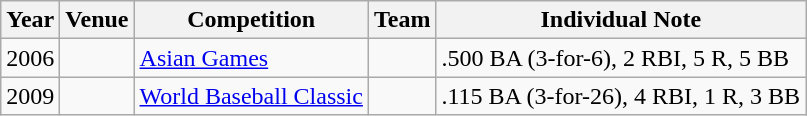<table class="wikitable">
<tr>
<th>Year</th>
<th>Venue</th>
<th>Competition</th>
<th>Team</th>
<th>Individual Note</th>
</tr>
<tr>
<td>2006</td>
<td></td>
<td><a href='#'>Asian Games</a></td>
<td style="text-align:center"></td>
<td>.500 BA (3-for-6), 2 RBI, 5 R, 5 BB</td>
</tr>
<tr>
<td>2009</td>
<td></td>
<td><a href='#'>World Baseball Classic</a></td>
<td style="text-align:center"></td>
<td>.115 BA (3-for-26), 4 RBI, 1 R, 3 BB</td>
</tr>
</table>
